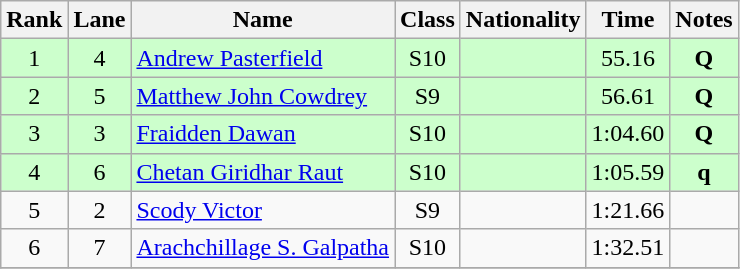<table class="wikitable sortable" style="text-align:center">
<tr>
<th>Rank</th>
<th>Lane</th>
<th>Name</th>
<th>Class</th>
<th>Nationality</th>
<th>Time</th>
<th>Notes</th>
</tr>
<tr bgcolor=ccffcc>
<td>1</td>
<td>4</td>
<td align=left><a href='#'>Andrew Pasterfield</a></td>
<td>S10</td>
<td align=left></td>
<td>55.16</td>
<td><strong>Q</strong></td>
</tr>
<tr bgcolor=ccffcc>
<td>2</td>
<td>5</td>
<td align=left><a href='#'>Matthew John Cowdrey</a></td>
<td>S9</td>
<td align=left></td>
<td>56.61</td>
<td><strong>Q</strong></td>
</tr>
<tr bgcolor=ccffcc>
<td>3</td>
<td>3</td>
<td align=left><a href='#'>Fraidden Dawan</a></td>
<td>S10</td>
<td align=left></td>
<td>1:04.60</td>
<td><strong>Q</strong></td>
</tr>
<tr bgcolor=ccffcc>
<td>4</td>
<td>6</td>
<td align=left><a href='#'>Chetan Giridhar Raut</a></td>
<td>S10</td>
<td align=left></td>
<td>1:05.59</td>
<td><strong>q</strong></td>
</tr>
<tr>
<td>5</td>
<td>2</td>
<td align=left><a href='#'>Scody Victor</a></td>
<td>S9</td>
<td align=left></td>
<td>1:21.66</td>
<td></td>
</tr>
<tr>
<td>6</td>
<td>7</td>
<td align=left><a href='#'>Arachchillage S. Galpatha</a></td>
<td>S10</td>
<td align=left></td>
<td>1:32.51</td>
<td></td>
</tr>
<tr>
</tr>
</table>
